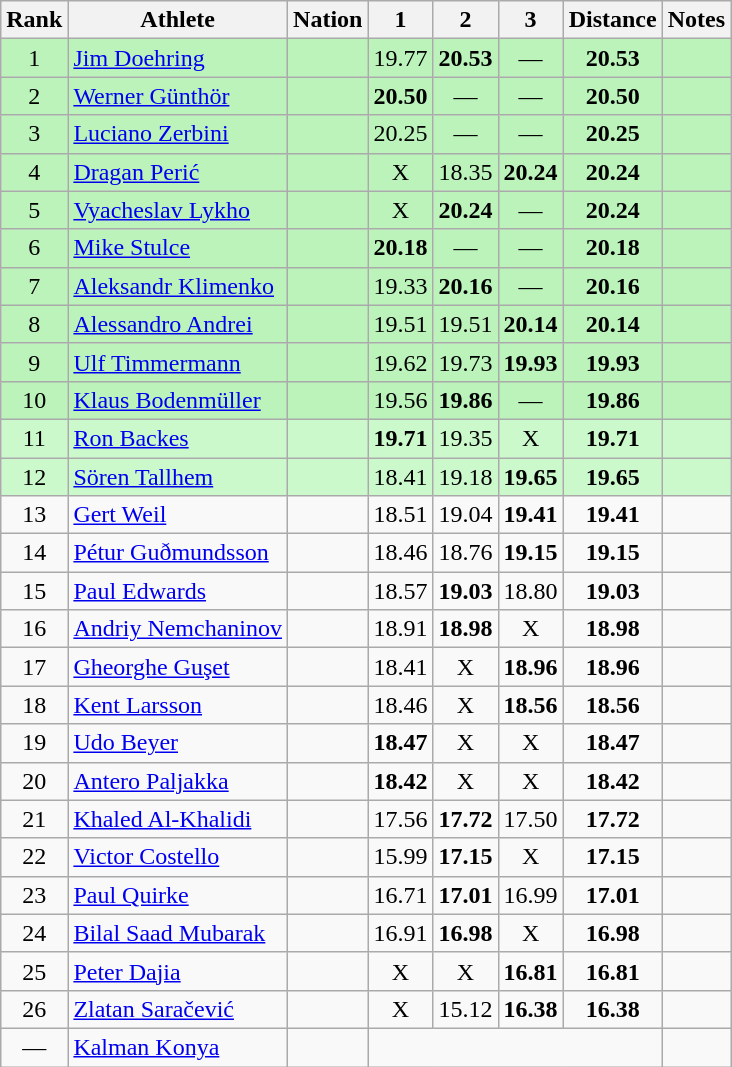<table class="wikitable sortable" style="text-align:center">
<tr>
<th>Rank</th>
<th>Athlete</th>
<th>Nation</th>
<th>1</th>
<th>2</th>
<th>3</th>
<th>Distance</th>
<th>Notes</th>
</tr>
<tr style="background:#bbf3bb;">
<td>1</td>
<td align=left><a href='#'>Jim Doehring</a></td>
<td align=left></td>
<td>19.77</td>
<td><strong>20.53</strong></td>
<td data-sort-value=1.00>—</td>
<td><strong>20.53</strong></td>
<td></td>
</tr>
<tr style="background:#bbf3bb;">
<td>2</td>
<td align=left><a href='#'>Werner Günthör</a></td>
<td align=left></td>
<td><strong>20.50</strong></td>
<td data-sort-value=1.00>—</td>
<td data-sort-value=1.00>—</td>
<td><strong>20.50</strong></td>
<td></td>
</tr>
<tr style="background:#bbf3bb;">
<td>3</td>
<td align=left><a href='#'>Luciano Zerbini</a></td>
<td align=left></td>
<td>20.25</td>
<td data-sort-value=1.00>—</td>
<td data-sort-value=1.00>—</td>
<td><strong>20.25</strong></td>
<td></td>
</tr>
<tr style="background:#bbf3bb;">
<td>4</td>
<td align=left><a href='#'>Dragan Perić</a></td>
<td align=left></td>
<td data-sort-value=1.00>X</td>
<td>18.35</td>
<td><strong>20.24</strong></td>
<td><strong>20.24</strong></td>
<td></td>
</tr>
<tr style="background:#bbf3bb;">
<td>5</td>
<td align=left><a href='#'>Vyacheslav Lykho</a></td>
<td align=left></td>
<td data-sort-value=1.00>X</td>
<td><strong>20.24</strong></td>
<td data-sort-value=1.00>—</td>
<td><strong>20.24</strong></td>
<td></td>
</tr>
<tr style="background:#bbf3bb;">
<td>6</td>
<td align=left><a href='#'>Mike Stulce</a></td>
<td align=left></td>
<td><strong>20.18</strong></td>
<td data-sort-value=1.00>—</td>
<td data-sort-value=1.00>—</td>
<td><strong>20.18</strong></td>
<td></td>
</tr>
<tr style="background:#bbf3bb;">
<td>7</td>
<td align=left><a href='#'>Aleksandr Klimenko</a></td>
<td align=left></td>
<td>19.33</td>
<td><strong>20.16</strong></td>
<td data-sort-value=1.00>—</td>
<td><strong>20.16</strong></td>
<td></td>
</tr>
<tr style="background:#bbf3bb;">
<td>8</td>
<td align=left><a href='#'>Alessandro Andrei</a></td>
<td align=left></td>
<td>19.51</td>
<td>19.51</td>
<td><strong>20.14</strong></td>
<td><strong>20.14</strong></td>
<td></td>
</tr>
<tr style="background:#bbf3bb;">
<td>9</td>
<td align=left><a href='#'>Ulf Timmermann</a></td>
<td align=left></td>
<td>19.62</td>
<td>19.73</td>
<td><strong>19.93</strong></td>
<td><strong>19.93</strong></td>
<td></td>
</tr>
<tr style="background:#bbf3bb;">
<td>10</td>
<td align=left><a href='#'>Klaus Bodenmüller</a></td>
<td align=left></td>
<td>19.56</td>
<td><strong>19.86</strong></td>
<td data-sort-value=1.00>—</td>
<td><strong>19.86</strong></td>
<td></td>
</tr>
<tr style="background:#ccf9cc;">
<td>11</td>
<td align=left><a href='#'>Ron Backes</a></td>
<td align=left></td>
<td><strong>19.71</strong></td>
<td>19.35</td>
<td data-sort-value=1.00>X</td>
<td><strong>19.71</strong></td>
<td></td>
</tr>
<tr style="background:#ccf9cc;">
<td>12</td>
<td align=left><a href='#'>Sören Tallhem</a></td>
<td align=left></td>
<td>18.41</td>
<td>19.18</td>
<td><strong>19.65</strong></td>
<td><strong>19.65</strong></td>
<td></td>
</tr>
<tr>
<td>13</td>
<td align=left><a href='#'>Gert Weil</a></td>
<td align=left></td>
<td>18.51</td>
<td>19.04</td>
<td><strong>19.41</strong></td>
<td><strong>19.41</strong></td>
<td></td>
</tr>
<tr>
<td>14</td>
<td align=left><a href='#'>Pétur Guðmundsson</a></td>
<td align=left></td>
<td>18.46</td>
<td>18.76</td>
<td><strong>19.15</strong></td>
<td><strong>19.15</strong></td>
<td></td>
</tr>
<tr>
<td>15</td>
<td align=left><a href='#'>Paul Edwards</a></td>
<td align=left></td>
<td>18.57</td>
<td><strong>19.03</strong></td>
<td>18.80</td>
<td><strong>19.03</strong></td>
<td></td>
</tr>
<tr>
<td>16</td>
<td align=left><a href='#'>Andriy Nemchaninov</a></td>
<td align=left></td>
<td>18.91</td>
<td><strong>18.98</strong></td>
<td data-sort-value=1.00>X</td>
<td><strong>18.98</strong></td>
<td></td>
</tr>
<tr>
<td>17</td>
<td align=left><a href='#'>Gheorghe Guşet</a></td>
<td align=left></td>
<td>18.41</td>
<td data-sort-value=1.00>X</td>
<td><strong>18.96</strong></td>
<td><strong>18.96</strong></td>
<td></td>
</tr>
<tr>
<td>18</td>
<td align=left><a href='#'>Kent Larsson</a></td>
<td align=left></td>
<td>18.46</td>
<td data-sort-value=1.00>X</td>
<td><strong>18.56</strong></td>
<td><strong>18.56</strong></td>
<td></td>
</tr>
<tr>
<td>19</td>
<td align=left><a href='#'>Udo Beyer</a></td>
<td align=left></td>
<td><strong>18.47</strong></td>
<td data-sort-value=1.00>X</td>
<td data-sort-value=1.00>X</td>
<td><strong>18.47</strong></td>
<td></td>
</tr>
<tr>
<td>20</td>
<td align=left><a href='#'>Antero Paljakka</a></td>
<td align=left></td>
<td><strong>18.42</strong></td>
<td data-sort-value=1.00>X</td>
<td data-sort-value=1.00>X</td>
<td><strong>18.42</strong></td>
<td></td>
</tr>
<tr>
<td>21</td>
<td align=left><a href='#'>Khaled Al-Khalidi</a></td>
<td align=left></td>
<td>17.56</td>
<td><strong>17.72</strong></td>
<td>17.50</td>
<td><strong>17.72</strong></td>
<td></td>
</tr>
<tr>
<td>22</td>
<td align=left><a href='#'>Victor Costello</a></td>
<td align=left></td>
<td>15.99</td>
<td><strong>17.15</strong></td>
<td data-sort-value=1.00>X</td>
<td><strong>17.15</strong></td>
<td></td>
</tr>
<tr>
<td>23</td>
<td align=left><a href='#'>Paul Quirke</a></td>
<td align=left></td>
<td>16.71</td>
<td><strong>17.01</strong></td>
<td>16.99</td>
<td><strong>17.01</strong></td>
<td></td>
</tr>
<tr>
<td>24</td>
<td align=left><a href='#'>Bilal Saad Mubarak</a></td>
<td align=left></td>
<td>16.91</td>
<td><strong>16.98</strong></td>
<td data-sort-value=1.00>X</td>
<td><strong>16.98</strong></td>
<td></td>
</tr>
<tr>
<td>25</td>
<td align=left><a href='#'>Peter Dajia</a></td>
<td align=left></td>
<td data-sort-value=1.00>X</td>
<td data-sort-value=1.00>X</td>
<td><strong>16.81</strong></td>
<td><strong>16.81</strong></td>
<td></td>
</tr>
<tr>
<td>26</td>
<td align=left><a href='#'>Zlatan Saračević</a></td>
<td align=left></td>
<td data-sort-value=1.00>X</td>
<td>15.12</td>
<td><strong>16.38</strong></td>
<td><strong>16.38</strong></td>
<td></td>
</tr>
<tr>
<td data-sort-value=27>—</td>
<td align=left><a href='#'>Kalman Konya</a></td>
<td align=left></td>
<td colspan=4 data-sort-value=0.00></td>
<td></td>
</tr>
</table>
